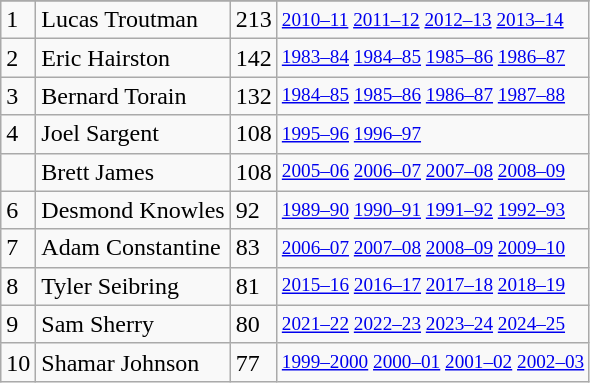<table class="wikitable">
<tr>
</tr>
<tr>
<td>1</td>
<td>Lucas Troutman</td>
<td>213</td>
<td style="font-size:80%;"><a href='#'>2010–11</a> <a href='#'>2011–12</a> <a href='#'>2012–13</a> <a href='#'>2013–14</a></td>
</tr>
<tr>
<td>2</td>
<td>Eric Hairston</td>
<td>142</td>
<td style="font-size:80%;"><a href='#'>1983–84</a> <a href='#'>1984–85</a> <a href='#'>1985–86</a> <a href='#'>1986–87</a></td>
</tr>
<tr>
<td>3</td>
<td>Bernard Torain</td>
<td>132</td>
<td style="font-size:80%;"><a href='#'>1984–85</a> <a href='#'>1985–86</a> <a href='#'>1986–87</a> <a href='#'>1987–88</a></td>
</tr>
<tr>
<td>4</td>
<td>Joel Sargent</td>
<td>108</td>
<td style="font-size:80%;"><a href='#'>1995–96</a> <a href='#'>1996–97</a></td>
</tr>
<tr>
<td></td>
<td>Brett James</td>
<td>108</td>
<td style="font-size:80%;"><a href='#'>2005–06</a> <a href='#'>2006–07</a> <a href='#'>2007–08</a> <a href='#'>2008–09</a></td>
</tr>
<tr>
<td>6</td>
<td>Desmond Knowles</td>
<td>92</td>
<td style="font-size:80%;"><a href='#'>1989–90</a> <a href='#'>1990–91</a> <a href='#'>1991–92</a> <a href='#'>1992–93</a></td>
</tr>
<tr>
<td>7</td>
<td>Adam Constantine</td>
<td>83</td>
<td style="font-size:80%;"><a href='#'>2006–07</a> <a href='#'>2007–08</a> <a href='#'>2008–09</a> <a href='#'>2009–10</a></td>
</tr>
<tr>
<td>8</td>
<td>Tyler Seibring</td>
<td>81</td>
<td style="font-size:80%;"><a href='#'>2015–16</a> <a href='#'>2016–17</a> <a href='#'>2017–18</a> <a href='#'>2018–19</a></td>
</tr>
<tr>
<td>9</td>
<td>Sam Sherry</td>
<td>80</td>
<td style="font-size:80%;"><a href='#'>2021–22</a> <a href='#'>2022–23</a> <a href='#'>2023–24</a> <a href='#'>2024–25</a></td>
</tr>
<tr>
<td>10</td>
<td>Shamar Johnson</td>
<td>77</td>
<td style="font-size:80%;"><a href='#'>1999–2000</a> <a href='#'>2000–01</a> <a href='#'>2001–02</a> <a href='#'>2002–03</a></td>
</tr>
</table>
